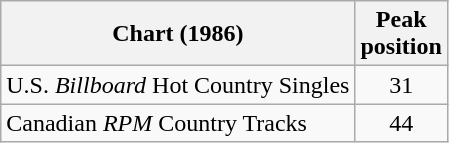<table class="wikitable sortable">
<tr>
<th>Chart (1986)</th>
<th>Peak<br>position</th>
</tr>
<tr>
<td>U.S. <em>Billboard</em> Hot Country Singles</td>
<td align="center">31</td>
</tr>
<tr>
<td>Canadian <em>RPM</em> Country Tracks</td>
<td align="center">44</td>
</tr>
</table>
